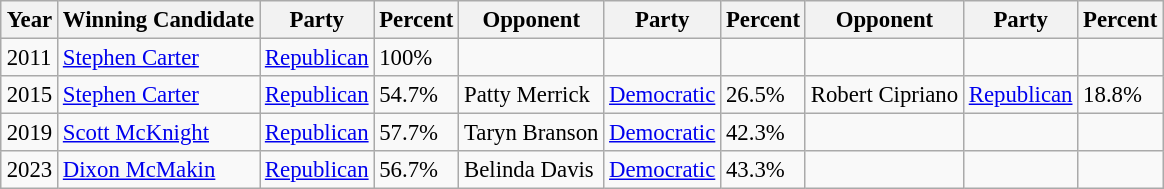<table class="wikitable" style="margin:0.5em auto; font-size:95%;">
<tr>
<th>Year</th>
<th>Winning Candidate</th>
<th>Party</th>
<th>Percent</th>
<th>Opponent</th>
<th>Party</th>
<th>Percent</th>
<th>Opponent</th>
<th>Party</th>
<th>Percent</th>
</tr>
<tr>
<td>2011</td>
<td><a href='#'>Stephen Carter</a></td>
<td><a href='#'>Republican</a></td>
<td>100%</td>
<td></td>
<td></td>
<td></td>
<td></td>
<td></td>
<td></td>
</tr>
<tr>
<td>2015</td>
<td><a href='#'>Stephen Carter</a></td>
<td><a href='#'>Republican</a></td>
<td>54.7%</td>
<td>Patty Merrick</td>
<td><a href='#'>Democratic</a></td>
<td>26.5%</td>
<td>Robert Cipriano</td>
<td><a href='#'>Republican</a></td>
<td>18.8%</td>
</tr>
<tr>
<td>2019</td>
<td><a href='#'>Scott McKnight</a></td>
<td><a href='#'>Republican</a></td>
<td>57.7%</td>
<td>Taryn Branson</td>
<td><a href='#'>Democratic</a></td>
<td>42.3%</td>
<td></td>
<td></td>
<td></td>
</tr>
<tr>
<td>2023</td>
<td><a href='#'>Dixon McMakin</a></td>
<td><a href='#'>Republican</a></td>
<td>56.7%</td>
<td>Belinda Davis</td>
<td><a href='#'>Democratic</a></td>
<td>43.3%</td>
<td></td>
<td></td>
<td></td>
</tr>
</table>
